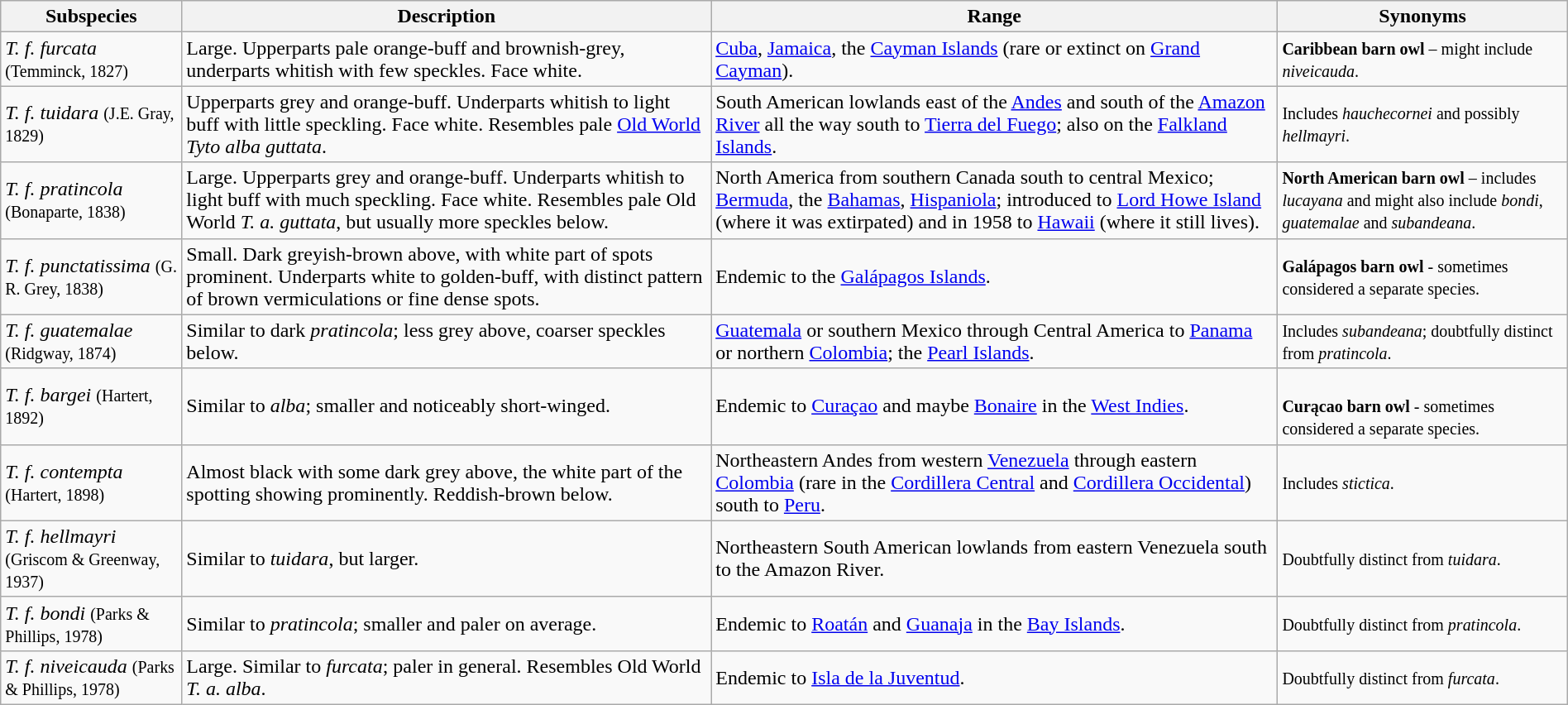<table class="wikitable" style="width:100%;">
<tr>
<th>Subspecies</th>
<th>Description</th>
<th>Range</th>
<th>Synonyms</th>
</tr>
<tr>
<td><em>T. f. furcata</em> <small>(Temminck, 1827)</small> </td>
<td>Large. Upperparts pale orange-buff and brownish-grey, underparts whitish with few speckles. Face white.</td>
<td><a href='#'>Cuba</a>, <a href='#'>Jamaica</a>, the <a href='#'>Cayman Islands</a> (rare or extinct on <a href='#'>Grand Cayman</a>).</td>
<td><small><strong>Caribbean barn owl</strong> – might include <em>niveicauda</em>.</small></td>
</tr>
<tr>
<td><em>T. f. tuidara</em> <small>(J.E. Gray, 1829)</small></td>
<td>Upperparts grey and orange-buff. Underparts whitish to light buff with little speckling. Face white. Resembles pale <a href='#'>Old World</a> <em>Tyto alba guttata</em>.</td>
<td>South American lowlands east of the <a href='#'>Andes</a> and south of the <a href='#'>Amazon River</a> all the way south to <a href='#'>Tierra del Fuego</a>; also on the <a href='#'>Falkland Islands</a>.</td>
<td><small>Includes <em>hauchecornei</em> and possibly <em>hellmayri</em>.</small></td>
</tr>
<tr>
<td><em>T. f. pratincola</em> <small>(Bonaparte, 1838)</small> </td>
<td>Large. Upperparts grey and orange-buff. Underparts whitish to light buff with much speckling. Face white. Resembles pale Old World <em>T. a. guttata</em>, but usually more speckles below.</td>
<td>North America from southern Canada south to central Mexico; <a href='#'>Bermuda</a>, the <a href='#'>Bahamas</a>, <a href='#'>Hispaniola</a>; introduced to <a href='#'>Lord Howe Island</a> (where it was extirpated) and in 1958 to <a href='#'>Hawaii</a> (where it still lives).</td>
<td><small><strong>North American barn owl</strong> – includes <em>lucayana</em> and might also include <em>bondi</em>, <em>guatemalae</em> and <em>subandeana</em>.</small></td>
</tr>
<tr>
<td><em>T. f. punctatissima</em> <small>(G. R. Grey, 1838)</small> </td>
<td>Small. Dark greyish-brown above, with white part of spots prominent. Underparts white to golden-buff, with distinct pattern of brown vermiculations or fine dense spots.</td>
<td>Endemic to the <a href='#'>Galápagos Islands</a>.</td>
<td><small><strong>Galápagos barn owl</strong> - sometimes considered a separate species.</small></td>
</tr>
<tr>
<td><em>T. f. guatemalae</em> <small>(Ridgway, 1874)</small></td>
<td>Similar to dark <em>pratincola</em>; less grey above, coarser speckles below.</td>
<td><a href='#'>Guatemala</a> or southern Mexico through Central America to <a href='#'>Panama</a> or northern <a href='#'>Colombia</a>; the <a href='#'>Pearl Islands</a>.</td>
<td><small>Includes <em>subandeana</em>; doubtfully distinct from <em>pratincola</em>.</small></td>
</tr>
<tr>
<td><em>T. f. bargei</em> <small>(Hartert, 1892)</small></td>
<td>Similar to <em>alba</em>; smaller and noticeably short-winged.</td>
<td>Endemic to <a href='#'>Curaçao</a> and maybe <a href='#'>Bonaire</a> in the <a href='#'>West Indies</a>.</td>
<td><br><small><strong>Curącao barn owl</strong> - sometimes considered a separate species.</small></td>
</tr>
<tr>
<td><em>T. f. contempta</em> <small>(Hartert, 1898)</small></td>
<td>Almost black with some dark grey above, the white part of the spotting showing prominently. Reddish-brown below.</td>
<td>Northeastern Andes from western <a href='#'>Venezuela</a> through eastern <a href='#'>Colombia</a> (rare in the <a href='#'>Cordillera Central</a> and <a href='#'>Cordillera Occidental</a>) south to <a href='#'>Peru</a>.</td>
<td><small>Includes <em>stictica</em>.</small></td>
</tr>
<tr>
<td><em>T. f. hellmayri</em> <small>(Griscom & Greenway, 1937)</small></td>
<td>Similar to <em>tuidara</em>, but larger.</td>
<td>Northeastern South American lowlands from eastern Venezuela south to the Amazon River.</td>
<td><small>Doubtfully distinct from <em>tuidara</em>.</small></td>
</tr>
<tr>
<td><em>T. f. bondi</em> <small>(Parks & Phillips, 1978)</small></td>
<td>Similar to <em>pratincola</em>; smaller and paler on average.</td>
<td>Endemic to  <a href='#'>Roatán</a> and <a href='#'>Guanaja</a> in the <a href='#'>Bay Islands</a>.</td>
<td><small>Doubtfully distinct from <em>pratincola</em>.</small></td>
</tr>
<tr>
<td><em>T. f. niveicauda</em> <small>(Parks & Phillips, 1978)</small></td>
<td>Large. Similar to <em>furcata</em>; paler in general. Resembles Old World <em>T. a. alba</em>.</td>
<td>Endemic to <a href='#'>Isla de la Juventud</a>.</td>
<td><small>Doubtfully distinct from <em>furcata</em>.</small></td>
</tr>
</table>
